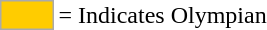<table>
<tr>
<td style="background-color:#FFCC00; border:1px solid #aaaaaa; width:2em;"></td>
<td>= Indicates Olympian</td>
</tr>
</table>
